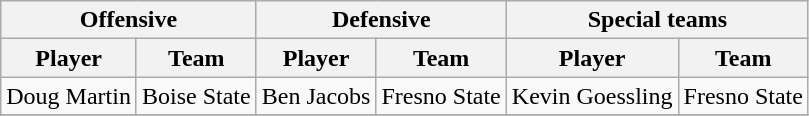<table class="wikitable" border="1">
<tr>
<th colspan="2">Offensive</th>
<th colspan="2">Defensive</th>
<th colspan="2">Special teams</th>
</tr>
<tr>
<th>Player</th>
<th>Team</th>
<th>Player</th>
<th>Team</th>
<th>Player</th>
<th>Team</th>
</tr>
<tr>
<td>Doug Martin</td>
<td>Boise State</td>
<td>Ben Jacobs</td>
<td>Fresno State</td>
<td>Kevin Goessling</td>
<td>Fresno State</td>
</tr>
<tr>
</tr>
</table>
